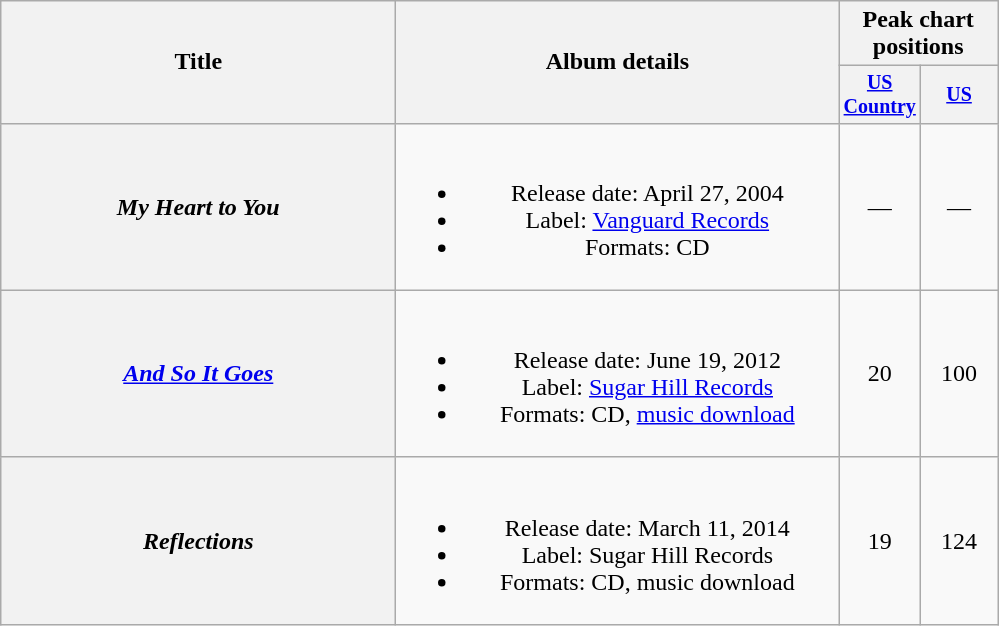<table class="wikitable plainrowheaders" style="text-align:center;">
<tr>
<th rowspan="2" style="width:16em;">Title</th>
<th rowspan="2" style="width:18em;">Album details</th>
<th colspan="2">Peak chart<br>positions</th>
</tr>
<tr style="font-size:smaller;">
<th width="45"><a href='#'>US Country</a><br></th>
<th width="45"><a href='#'>US</a><br></th>
</tr>
<tr>
<th scope="row"><em>My Heart to You</em></th>
<td><br><ul><li>Release date: April 27, 2004</li><li>Label: <a href='#'>Vanguard Records</a></li><li>Formats: CD</li></ul></td>
<td>—</td>
<td>—</td>
</tr>
<tr>
<th scope="row"><em><a href='#'>And So It Goes</a></em></th>
<td><br><ul><li>Release date: June 19, 2012</li><li>Label: <a href='#'>Sugar Hill Records</a></li><li>Formats: CD, <a href='#'>music download</a></li></ul></td>
<td>20</td>
<td>100</td>
</tr>
<tr>
<th scope="row"><em>Reflections</em></th>
<td><br><ul><li>Release date: March 11, 2014</li><li>Label: Sugar Hill Records</li><li>Formats: CD, music download</li></ul></td>
<td>19</td>
<td>124</td>
</tr>
</table>
